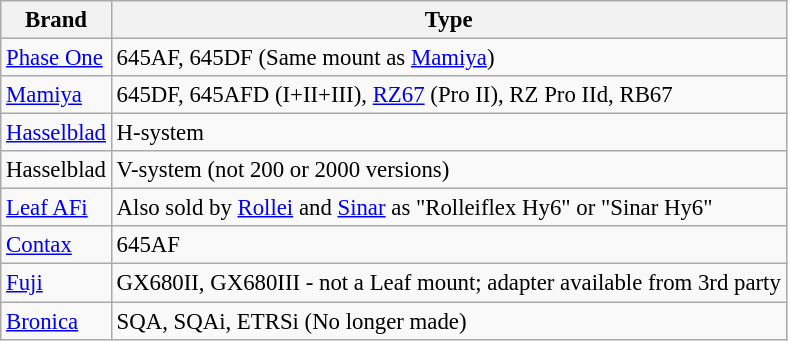<table class="wikitable" style="font-size:95%;">
<tr>
<th>Brand</th>
<th>Type</th>
</tr>
<tr>
<td><a href='#'>Phase One</a></td>
<td>645AF, 645DF (Same mount as <a href='#'>Mamiya</a>)</td>
</tr>
<tr>
<td><a href='#'>Mamiya</a></td>
<td>645DF, 645AFD (I+II+III), <a href='#'>RZ67</a> (Pro II), RZ Pro IId, RB67</td>
</tr>
<tr>
<td><a href='#'>Hasselblad</a></td>
<td>H-system</td>
</tr>
<tr>
<td>Hasselblad</td>
<td>V-system (not 200 or 2000 versions)</td>
</tr>
<tr>
<td><a href='#'>Leaf AFi</a></td>
<td>Also sold by <a href='#'>Rollei</a> and <a href='#'>Sinar</a> as "Rolleiflex Hy6" or "Sinar Hy6"</td>
</tr>
<tr>
<td><a href='#'>Contax</a></td>
<td>645AF</td>
</tr>
<tr>
<td><a href='#'>Fuji</a></td>
<td>GX680II, GX680III - not a Leaf mount; adapter available from 3rd party</td>
</tr>
<tr>
<td><a href='#'>Bronica</a></td>
<td>SQA, SQAi, ETRSi (No longer made)</td>
</tr>
</table>
